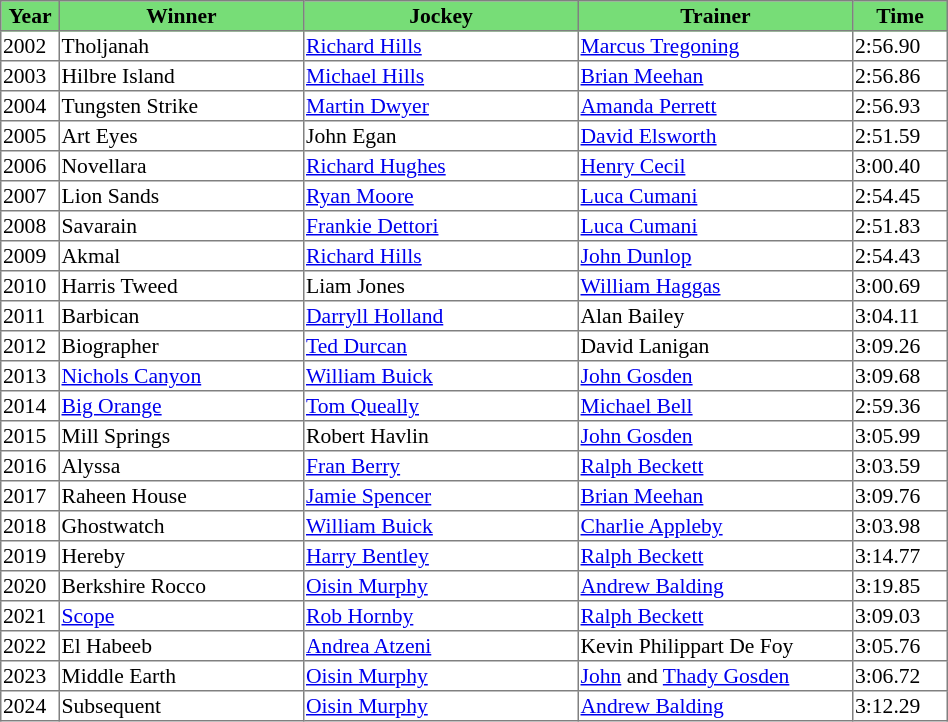<table class = "sortable" | border="1" style="border-collapse: collapse; font-size:90%">
<tr bgcolor="#77dd77" align="center">
<th style="width:36px"><strong>Year</strong></th>
<th style="width:160px"><strong>Winner</strong></th>
<th style="width:180px"><strong>Jockey</strong></th>
<th style="width:180px"><strong>Trainer</strong></th>
<th style="width:60px"><strong>Time</strong></th>
</tr>
<tr>
<td>2002</td>
<td>Tholjanah</td>
<td><a href='#'>Richard Hills</a></td>
<td><a href='#'>Marcus Tregoning</a></td>
<td>2:56.90</td>
</tr>
<tr>
<td>2003</td>
<td>Hilbre Island</td>
<td><a href='#'>Michael Hills</a></td>
<td><a href='#'>Brian Meehan</a></td>
<td>2:56.86</td>
</tr>
<tr>
<td>2004</td>
<td>Tungsten Strike</td>
<td><a href='#'>Martin Dwyer</a></td>
<td><a href='#'>Amanda Perrett</a></td>
<td>2:56.93</td>
</tr>
<tr>
<td>2005</td>
<td>Art Eyes</td>
<td>John Egan</td>
<td><a href='#'>David Elsworth</a></td>
<td>2:51.59</td>
</tr>
<tr>
<td>2006</td>
<td>Novellara</td>
<td><a href='#'>Richard Hughes</a></td>
<td><a href='#'>Henry Cecil</a></td>
<td>3:00.40</td>
</tr>
<tr>
<td>2007</td>
<td>Lion Sands</td>
<td><a href='#'>Ryan Moore</a></td>
<td><a href='#'>Luca Cumani</a></td>
<td>2:54.45</td>
</tr>
<tr>
<td>2008</td>
<td>Savarain</td>
<td><a href='#'>Frankie Dettori</a></td>
<td><a href='#'>Luca Cumani</a></td>
<td>2:51.83</td>
</tr>
<tr>
<td>2009</td>
<td>Akmal</td>
<td><a href='#'>Richard Hills</a></td>
<td><a href='#'>John Dunlop</a></td>
<td>2:54.43</td>
</tr>
<tr>
<td>2010</td>
<td>Harris Tweed</td>
<td>Liam Jones</td>
<td><a href='#'>William Haggas</a></td>
<td>3:00.69</td>
</tr>
<tr>
<td>2011</td>
<td>Barbican</td>
<td><a href='#'>Darryll Holland</a></td>
<td>Alan Bailey</td>
<td>3:04.11</td>
</tr>
<tr>
<td>2012</td>
<td>Biographer</td>
<td><a href='#'>Ted Durcan</a></td>
<td>David Lanigan</td>
<td>3:09.26</td>
</tr>
<tr>
<td>2013</td>
<td><a href='#'>Nichols Canyon</a></td>
<td><a href='#'>William Buick</a></td>
<td><a href='#'>John Gosden</a></td>
<td>3:09.68</td>
</tr>
<tr>
<td>2014</td>
<td><a href='#'>Big Orange</a></td>
<td><a href='#'>Tom Queally</a></td>
<td><a href='#'>Michael Bell</a></td>
<td>2:59.36</td>
</tr>
<tr>
<td>2015</td>
<td>Mill Springs</td>
<td>Robert Havlin</td>
<td><a href='#'>John Gosden</a></td>
<td>3:05.99</td>
</tr>
<tr>
<td>2016</td>
<td>Alyssa</td>
<td><a href='#'>Fran Berry</a></td>
<td><a href='#'>Ralph Beckett</a></td>
<td>3:03.59</td>
</tr>
<tr>
<td>2017</td>
<td>Raheen House</td>
<td><a href='#'>Jamie Spencer</a></td>
<td><a href='#'>Brian Meehan</a></td>
<td>3:09.76</td>
</tr>
<tr>
<td>2018</td>
<td>Ghostwatch</td>
<td><a href='#'>William Buick</a></td>
<td><a href='#'>Charlie Appleby</a></td>
<td>3:03.98</td>
</tr>
<tr>
<td>2019</td>
<td>Hereby</td>
<td><a href='#'>Harry Bentley</a></td>
<td><a href='#'>Ralph Beckett</a></td>
<td>3:14.77</td>
</tr>
<tr>
<td>2020</td>
<td>Berkshire Rocco</td>
<td><a href='#'>Oisin Murphy</a></td>
<td><a href='#'>Andrew Balding</a></td>
<td>3:19.85</td>
</tr>
<tr>
<td>2021</td>
<td><a href='#'>Scope</a></td>
<td><a href='#'>Rob Hornby</a></td>
<td><a href='#'>Ralph Beckett</a></td>
<td>3:09.03</td>
</tr>
<tr>
<td>2022</td>
<td>El Habeeb</td>
<td><a href='#'>Andrea Atzeni</a></td>
<td>Kevin Philippart De Foy</td>
<td>3:05.76</td>
</tr>
<tr>
<td>2023</td>
<td>Middle Earth</td>
<td><a href='#'>Oisin Murphy</a></td>
<td><a href='#'>John</a> and <a href='#'>Thady Gosden</a></td>
<td>3:06.72</td>
</tr>
<tr>
<td>2024</td>
<td>Subsequent</td>
<td><a href='#'>Oisin Murphy</a></td>
<td><a href='#'>Andrew Balding</a></td>
<td>3:12.29</td>
</tr>
</table>
